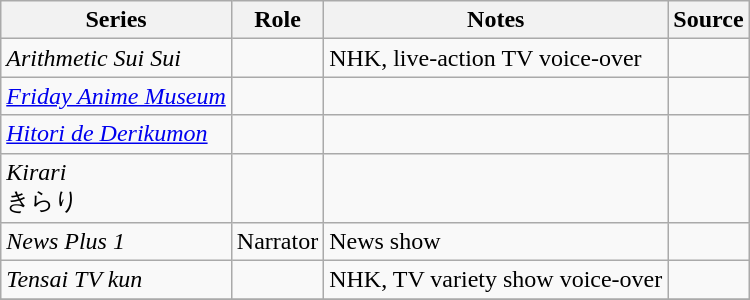<table class="wikitable sortable plainrowheaders">
<tr>
<th>Series</th>
<th>Role</th>
<th class="unsortable">Notes</th>
<th class="unsortable">Source</th>
</tr>
<tr>
<td><em>Arithmetic Sui Sui</em>  </td>
<td></td>
<td>NHK, live-action TV voice-over</td>
<td></td>
</tr>
<tr>
<td><em><a href='#'>Friday Anime Museum</a></em></td>
<td></td>
<td></td>
<td></td>
</tr>
<tr>
<td><em><a href='#'>Hitori de Derikumon</a></em></td>
<td></td>
<td></td>
<td></td>
</tr>
<tr>
<td><em>Kirari</em><br>きらり</td>
<td></td>
<td></td>
<td></td>
</tr>
<tr>
<td><em>News Plus 1</em></td>
<td>Narrator</td>
<td>News show</td>
<td></td>
</tr>
<tr>
<td><em>Tensai TV kun</em></td>
<td></td>
<td>NHK, TV variety show voice-over</td>
<td></td>
</tr>
<tr>
</tr>
</table>
